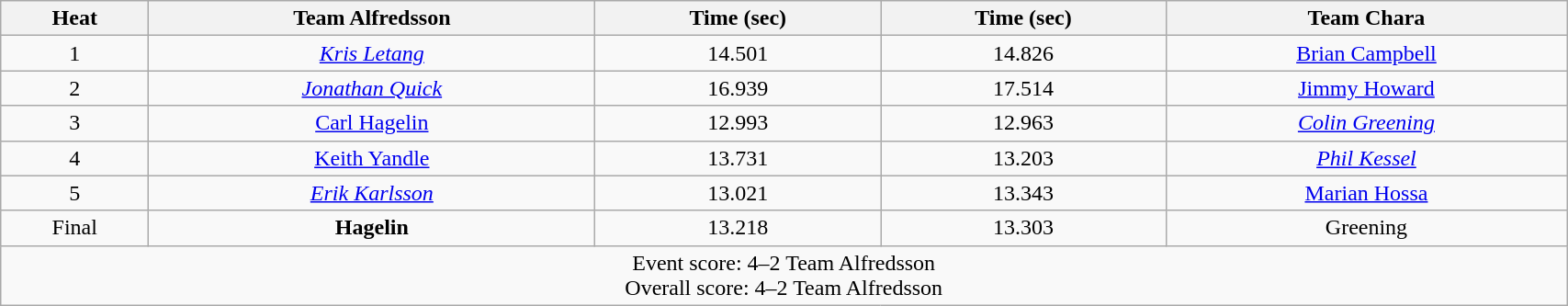<table width="90%" class="wikitable">
<tr>
<th>Heat</th>
<th>Team Alfredsson</th>
<th>Time (sec)</th>
<th>Time (sec)</th>
<th>Team Chara</th>
</tr>
<tr align="center">
<td>1</td>
<td><em><a href='#'>Kris Letang</a></em></td>
<td>14.501</td>
<td>14.826</td>
<td><a href='#'>Brian Campbell</a></td>
</tr>
<tr align="center">
<td>2</td>
<td><em><a href='#'>Jonathan Quick</a></em></td>
<td>16.939</td>
<td>17.514</td>
<td><a href='#'>Jimmy Howard</a></td>
</tr>
<tr align="center">
<td>3</td>
<td><a href='#'>Carl Hagelin</a></td>
<td>12.993</td>
<td>12.963</td>
<td><em><a href='#'>Colin Greening</a></em></td>
</tr>
<tr align="center">
<td>4</td>
<td><a href='#'>Keith Yandle</a></td>
<td>13.731</td>
<td>13.203</td>
<td><em><a href='#'>Phil Kessel</a></em></td>
</tr>
<tr align="center">
<td>5</td>
<td><em><a href='#'>Erik Karlsson</a></em></td>
<td>13.021</td>
<td>13.343</td>
<td><a href='#'>Marian Hossa</a></td>
</tr>
<tr align="center">
<td>Final</td>
<td><strong>Hagelin</strong></td>
<td>13.218</td>
<td>13.303</td>
<td>Greening</td>
</tr>
<tr align="center">
<td colspan="5">Event score: 4–2 Team Alfredsson<br>Overall score: 4–2 Team Alfredsson</td>
</tr>
</table>
